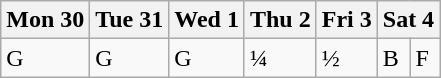<table class="wikitable olympic-schedule handball">
<tr>
<th>Mon 30</th>
<th>Tue 31</th>
<th>Wed 1</th>
<th>Thu 2</th>
<th>Fri 3</th>
<th colspan="2">Sat 4</th>
</tr>
<tr>
<td class="team-group">G</td>
<td class="team-group">G</td>
<td class="team-group">G</td>
<td class="team-qf">¼</td>
<td class="team-sf">½</td>
<td class="team-bronze">B</td>
<td class="team-final">F</td>
</tr>
</table>
